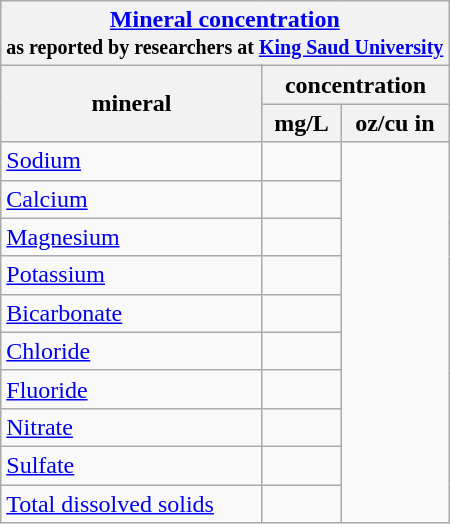<table class=wikitable>
<tr>
<th colspan=3><a href='#'>Mineral concentration</a><br><small>as reported by researchers at <a href='#'>King Saud University</a></small></th>
</tr>
<tr>
<th rowspan=2>mineral</th>
<th colspan=2>concentration</th>
</tr>
<tr>
<th>mg/L</th>
<th>oz/cu in</th>
</tr>
<tr>
<td><a href='#'>Sodium</a></td>
<td></td>
</tr>
<tr>
<td><a href='#'>Calcium</a></td>
<td></td>
</tr>
<tr>
<td><a href='#'>Magnesium</a></td>
<td></td>
</tr>
<tr>
<td><a href='#'>Potassium</a></td>
<td></td>
</tr>
<tr>
<td><a href='#'>Bicarbonate</a></td>
<td></td>
</tr>
<tr>
<td><a href='#'>Chloride</a></td>
<td></td>
</tr>
<tr>
<td><a href='#'>Fluoride</a></td>
<td></td>
</tr>
<tr>
<td><a href='#'>Nitrate</a></td>
<td></td>
</tr>
<tr>
<td><a href='#'>Sulfate</a></td>
<td></td>
</tr>
<tr>
<td><a href='#'>Total dissolved solids</a></td>
<td></td>
</tr>
</table>
